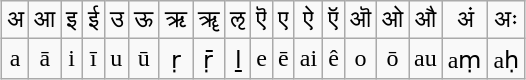<table class="wikitable" style="margin: 0 auto; text-align: center;">
<tr>
<td>अ</td>
<td>आ</td>
<td>इ</td>
<td>ई</td>
<td>उ</td>
<td>ऊ</td>
<td>ऋ</td>
<td>ॠ</td>
<td>ऌ</td>
<td>ऎ</td>
<td>ए</td>
<td>ऐ</td>
<td>ऍ</td>
<td>ऒ</td>
<td>ओ</td>
<td>औ</td>
<td>अं</td>
<td>अः</td>
</tr>
<tr>
<td>a</td>
<td>ā</td>
<td>i</td>
<td>ī</td>
<td>u</td>
<td>ū</td>
<td>ṛ</td>
<td>ṝ</td>
<td>ḻ</td>
<td>e</td>
<td>ē</td>
<td>ai</td>
<td>ê</td>
<td>o</td>
<td>ō</td>
<td>au</td>
<td>aṃ</td>
<td>aḥ</td>
</tr>
</table>
